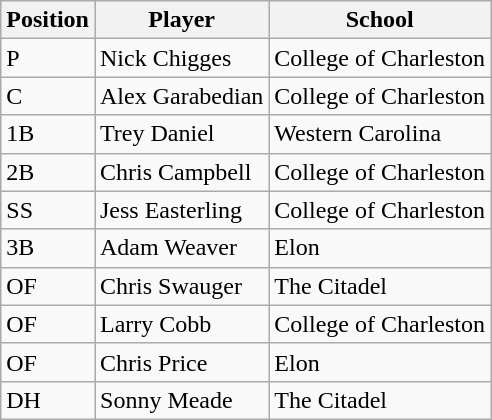<table class="wikitable">
<tr>
<th>Position</th>
<th>Player</th>
<th>School</th>
</tr>
<tr>
<td>P</td>
<td>Nick Chigges</td>
<td>College of Charleston</td>
</tr>
<tr>
<td>C</td>
<td>Alex Garabedian</td>
<td>College of Charleston</td>
</tr>
<tr>
<td>1B</td>
<td>Trey Daniel</td>
<td>Western Carolina</td>
</tr>
<tr>
<td>2B</td>
<td>Chris Campbell</td>
<td>College of Charleston</td>
</tr>
<tr>
<td>SS</td>
<td>Jess Easterling</td>
<td>College of Charleston</td>
</tr>
<tr>
<td>3B</td>
<td>Adam Weaver</td>
<td>Elon</td>
</tr>
<tr>
<td>OF</td>
<td>Chris Swauger</td>
<td>The Citadel</td>
</tr>
<tr>
<td>OF</td>
<td>Larry Cobb</td>
<td>College of Charleston</td>
</tr>
<tr>
<td>OF</td>
<td>Chris Price</td>
<td>Elon</td>
</tr>
<tr>
<td>DH</td>
<td>Sonny Meade</td>
<td>The Citadel</td>
</tr>
</table>
